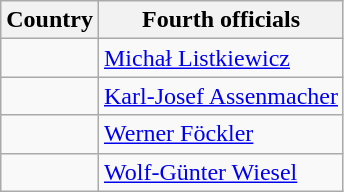<table class="wikitable">
<tr>
<th>Country</th>
<th>Fourth officials</th>
</tr>
<tr>
<td></td>
<td><a href='#'>Michał Listkiewicz</a></td>
</tr>
<tr>
<td></td>
<td><a href='#'>Karl-Josef Assenmacher</a></td>
</tr>
<tr>
<td></td>
<td><a href='#'>Werner Föckler</a></td>
</tr>
<tr>
<td></td>
<td><a href='#'>Wolf-Günter Wiesel</a></td>
</tr>
</table>
